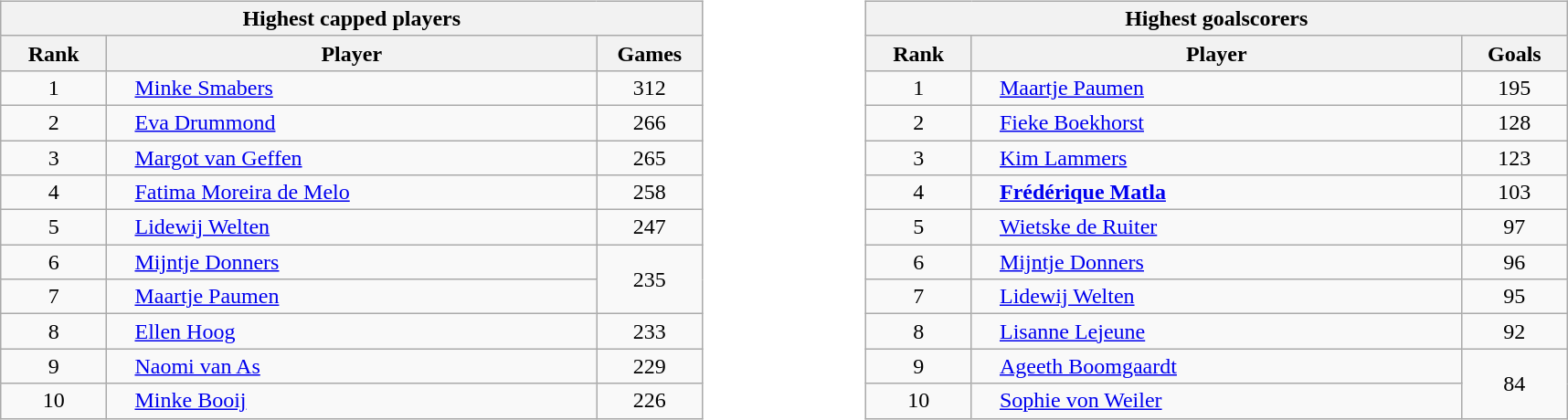<table width="100%">
<tr>
<td width="50%" valign="top" align="center"><br><table class="wikitable" style="text-align: center;">
<tr>
<th colspan=3 style="background-color: ;">Highest capped players</th>
</tr>
<tr>
<th style="width: 70px;">Rank</th>
<th style="width: 350px;">Player</th>
<th style="width: 70px;">Games</th>
</tr>
<tr>
<td>1</td>
<td style="text-align: left; padding-left: 20px;"><a href='#'>Minke Smabers</a></td>
<td>312</td>
</tr>
<tr>
<td>2</td>
<td style="text-align: left; padding-left: 20px;"><a href='#'>Eva Drummond</a></td>
<td>266</td>
</tr>
<tr>
<td>3</td>
<td style="text-align: left; padding-left: 20px;"><a href='#'>Margot van Geffen</a></td>
<td>265</td>
</tr>
<tr>
<td>4</td>
<td style="text-align: left; padding-left: 20px;"><a href='#'>Fatima Moreira de Melo</a></td>
<td>258</td>
</tr>
<tr>
<td>5</td>
<td style="text-align: left; padding-left: 20px;"><a href='#'>Lidewij Welten</a></td>
<td>247</td>
</tr>
<tr>
<td>6</td>
<td style="text-align: left; padding-left: 20px;"><a href='#'>Mijntje Donners</a></td>
<td rowspan=2>235</td>
</tr>
<tr>
<td>7</td>
<td style="text-align: left; padding-left: 20px;"><a href='#'>Maartje Paumen</a></td>
</tr>
<tr>
<td>8</td>
<td style="text-align: left; padding-left: 20px;"><a href='#'>Ellen Hoog</a></td>
<td>233</td>
</tr>
<tr>
<td>9</td>
<td style="text-align: left; padding-left: 20px;"><a href='#'>Naomi van As</a></td>
<td>229</td>
</tr>
<tr>
<td>10</td>
<td style="text-align: left; padding-left: 20px;"><a href='#'>Minke Booij</a></td>
<td>226</td>
</tr>
</table>
</td>
<td width="50%" valign="top" align="center"><br><table class="wikitable" style="text-align: center;">
<tr>
<th colspan=3 style="background-color: ;">Highest goalscorers</th>
</tr>
<tr>
<th style="width: 70px;">Rank</th>
<th style="width: 350px;">Player</th>
<th style="width: 70px;">Goals</th>
</tr>
<tr>
<td>1</td>
<td style="text-align: left; padding-left: 20px;"><a href='#'>Maartje Paumen</a></td>
<td>195</td>
</tr>
<tr>
<td>2</td>
<td style="text-align: left; padding-left: 20px;"><a href='#'>Fieke Boekhorst</a></td>
<td>128</td>
</tr>
<tr>
<td>3</td>
<td style="text-align: left; padding-left: 20px;"><a href='#'>Kim Lammers</a></td>
<td>123</td>
</tr>
<tr>
<td>4</td>
<td style="text-align: left; padding-left: 20px;"><strong><a href='#'>Frédérique Matla</a></strong></td>
<td>103</td>
</tr>
<tr>
<td>5</td>
<td style="text-align: left; padding-left: 20px;"><a href='#'>Wietske de Ruiter</a></td>
<td>97</td>
</tr>
<tr>
<td>6</td>
<td style="text-align: left; padding-left: 20px;"><a href='#'>Mijntje Donners</a></td>
<td>96</td>
</tr>
<tr>
<td>7</td>
<td style="text-align: left; padding-left: 20px;"><a href='#'>Lidewij Welten</a></td>
<td>95</td>
</tr>
<tr>
<td>8</td>
<td style="text-align: left; padding-left: 20px;"><a href='#'>Lisanne Lejeune</a></td>
<td>92</td>
</tr>
<tr>
<td>9</td>
<td style="text-align: left; padding-left: 20px;"><a href='#'>Ageeth Boomgaardt</a></td>
<td rowspan=2>84</td>
</tr>
<tr>
<td>10</td>
<td style="text-align: left; padding-left: 20px;"><a href='#'>Sophie von Weiler</a></td>
</tr>
</table>
</td>
</tr>
</table>
